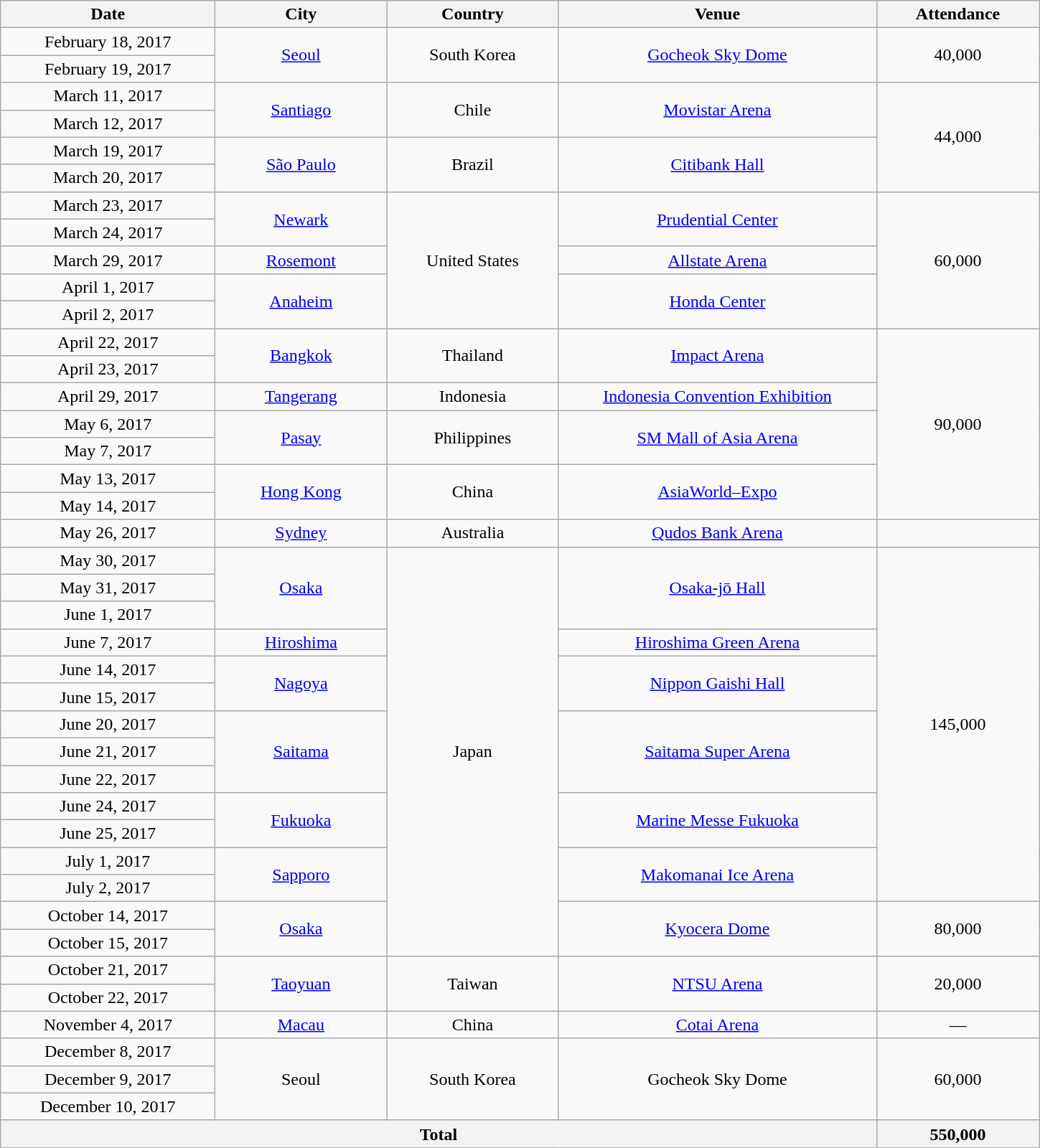<table class="wikitable plainrowheaders" style="text-align:center;">
<tr>
<th scope="col" style="width:12em;">Date</th>
<th scope="col" style="width:9.5em;">City</th>
<th scope="col" style="width:9.5em;">Country</th>
<th scope="col" style="width:18em;">Venue</th>
<th scope="col" style="width:9em;">Attendance</th>
</tr>
<tr>
<td>February 18, 2017</td>
<td rowspan="2"><a href='#'>Seoul</a></td>
<td rowspan="2">South Korea</td>
<td rowspan="2"><a href='#'>Gocheok Sky Dome</a></td>
<td rowspan="2">40,000</td>
</tr>
<tr>
<td>February 19, 2017</td>
</tr>
<tr>
<td>March 11, 2017</td>
<td rowspan="2"><a href='#'>Santiago</a></td>
<td rowspan="2">Chile</td>
<td rowspan="2"><a href='#'>Movistar Arena</a></td>
<td rowspan="4">44,000</td>
</tr>
<tr>
<td>March 12, 2017</td>
</tr>
<tr>
<td>March 19, 2017</td>
<td rowspan="2"><a href='#'>São Paulo</a></td>
<td rowspan="2">Brazil</td>
<td rowspan="2"><a href='#'>Citibank Hall</a></td>
</tr>
<tr>
<td>March 20, 2017</td>
</tr>
<tr>
<td>March 23, 2017</td>
<td rowspan="2"><a href='#'>Newark</a></td>
<td rowspan="5">United States</td>
<td rowspan="2"><a href='#'>Prudential Center</a></td>
<td rowspan="5">60,000</td>
</tr>
<tr>
<td>March 24, 2017</td>
</tr>
<tr>
<td>March 29, 2017</td>
<td><a href='#'>Rosemont</a></td>
<td><a href='#'>Allstate Arena</a></td>
</tr>
<tr>
<td>April 1, 2017</td>
<td rowspan="2"><a href='#'>Anaheim</a></td>
<td rowspan="2"><a href='#'>Honda Center</a></td>
</tr>
<tr>
<td>April 2, 2017</td>
</tr>
<tr>
<td>April 22, 2017</td>
<td rowspan="2"><a href='#'>Bangkok</a></td>
<td rowspan="2">Thailand</td>
<td rowspan="2"><a href='#'>Impact Arena</a></td>
<td rowspan="7">90,000</td>
</tr>
<tr>
<td>April 23, 2017</td>
</tr>
<tr>
<td>April 29, 2017</td>
<td><a href='#'>Tangerang</a></td>
<td>Indonesia</td>
<td><a href='#'>Indonesia Convention Exhibition</a></td>
</tr>
<tr>
<td>May 6, 2017</td>
<td rowspan="2"><a href='#'>Pasay</a></td>
<td rowspan="2">Philippines</td>
<td rowspan="2"><a href='#'>SM Mall of Asia Arena</a></td>
</tr>
<tr>
<td>May 7, 2017</td>
</tr>
<tr>
<td>May 13, 2017</td>
<td rowspan="2"><a href='#'>Hong Kong</a></td>
<td rowspan="2">China</td>
<td rowspan="2"><a href='#'>AsiaWorld–Expo</a></td>
</tr>
<tr>
<td>May 14, 2017</td>
</tr>
<tr>
<td>May 26, 2017</td>
<td><a href='#'>Sydney</a></td>
<td>Australia</td>
<td><a href='#'>Qudos Bank Arena</a></td>
<td></td>
</tr>
<tr>
<td>May 30, 2017</td>
<td rowspan="3"><a href='#'>Osaka</a></td>
<td rowspan="15">Japan</td>
<td rowspan="3"><a href='#'>Osaka-jō Hall</a></td>
<td rowspan="13">145,000</td>
</tr>
<tr>
<td>May 31, 2017</td>
</tr>
<tr>
<td>June 1, 2017</td>
</tr>
<tr>
<td>June 7, 2017</td>
<td><a href='#'>Hiroshima</a></td>
<td><a href='#'>Hiroshima Green Arena</a></td>
</tr>
<tr>
<td>June 14, 2017</td>
<td rowspan="2"><a href='#'>Nagoya</a></td>
<td rowspan="2"><a href='#'>Nippon Gaishi Hall</a></td>
</tr>
<tr>
<td>June 15, 2017</td>
</tr>
<tr>
<td>June 20, 2017</td>
<td rowspan="3"><a href='#'>Saitama</a></td>
<td rowspan="3"><a href='#'>Saitama Super Arena</a></td>
</tr>
<tr>
<td>June 21, 2017</td>
</tr>
<tr>
<td>June 22, 2017</td>
</tr>
<tr>
<td>June 24, 2017</td>
<td rowspan="2"><a href='#'>Fukuoka</a></td>
<td rowspan="2"><a href='#'>Marine Messe Fukuoka</a></td>
</tr>
<tr>
<td>June 25, 2017</td>
</tr>
<tr>
<td>July 1, 2017</td>
<td rowspan="2"><a href='#'>Sapporo</a></td>
<td rowspan="2"><a href='#'>Makomanai Ice Arena</a></td>
</tr>
<tr>
<td>July 2, 2017</td>
</tr>
<tr>
<td>October 14, 2017</td>
<td rowspan="2"><a href='#'>Osaka</a></td>
<td rowspan="2"><a href='#'>Kyocera Dome</a></td>
<td rowspan="2">80,000</td>
</tr>
<tr>
<td>October 15, 2017</td>
</tr>
<tr>
<td>October 21, 2017</td>
<td rowspan="2"><a href='#'>Taoyuan</a></td>
<td rowspan="2">Taiwan</td>
<td rowspan="2"><a href='#'>NTSU Arena</a></td>
<td rowspan="2">20,000</td>
</tr>
<tr>
<td>October 22, 2017</td>
</tr>
<tr>
<td>November 4, 2017</td>
<td><a href='#'>Macau</a></td>
<td>China</td>
<td><a href='#'>Cotai Arena</a></td>
<td>—</td>
</tr>
<tr>
<td>December 8, 2017</td>
<td rowspan="3">Seoul</td>
<td rowspan="3">South Korea</td>
<td rowspan="3">Gocheok Sky Dome</td>
<td rowspan="3">60,000</td>
</tr>
<tr>
<td>December 9, 2017</td>
</tr>
<tr>
<td>December 10, 2017</td>
</tr>
<tr>
<th colspan=4><strong>Total</strong></th>
<th><strong>550,000</strong></th>
</tr>
</table>
